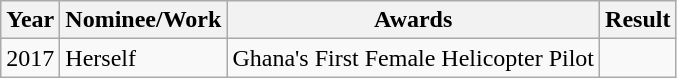<table class="wikitable">
<tr>
<th>Year</th>
<th>Nominee/Work</th>
<th>Awards</th>
<th>Result</th>
</tr>
<tr>
<td>2017</td>
<td>Herself</td>
<td>Ghana's First Female Helicopter Pilot</td>
<td></td>
</tr>
</table>
